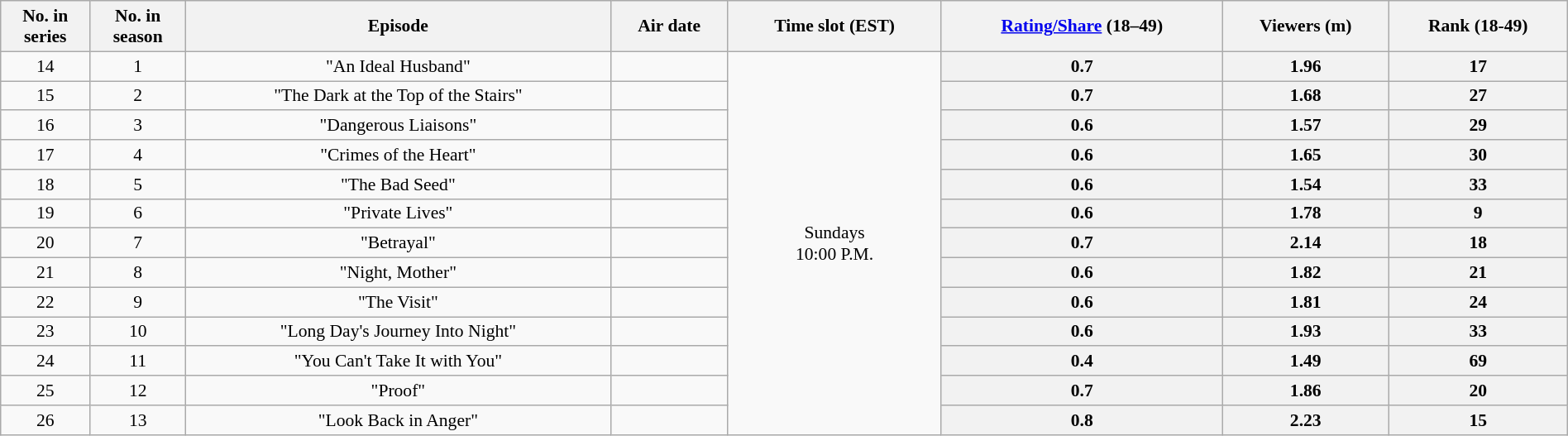<table class="wikitable" style="font-size:90%; text-align:center; width: 100%; margin-left: auto; margin-right: auto;">
<tr>
<th>No. in<br>series</th>
<th>No. in<br>season</th>
<th>Episode</th>
<th>Air date</th>
<th>Time slot (EST)</th>
<th><a href='#'>Rating/Share</a> (18–49)</th>
<th>Viewers (m)</th>
<th>Rank (18-49)</th>
</tr>
<tr>
<td style="text-align:center">14</td>
<td style="text-align:center">1</td>
<td>"An Ideal Husband"</td>
<td></td>
<td style="text-align:center" rowspan=13>Sundays<br>10:00 P.M.</td>
<th>0.7</th>
<th>1.96</th>
<th>17</th>
</tr>
<tr>
<td style="text-align:center">15</td>
<td style="text-align:center">2</td>
<td>"The Dark at the Top of the Stairs"</td>
<td></td>
<th>0.7</th>
<th>1.68</th>
<th>27</th>
</tr>
<tr>
<td style="text-align:center">16</td>
<td style="text-align:center">3</td>
<td>"Dangerous Liaisons"</td>
<td></td>
<th>0.6</th>
<th>1.57</th>
<th>29</th>
</tr>
<tr>
<td style="text-align:center">17</td>
<td style="text-align:center">4</td>
<td>"Crimes of the Heart"</td>
<td></td>
<th>0.6</th>
<th>1.65</th>
<th>30</th>
</tr>
<tr>
<td style="text-align:center">18</td>
<td style="text-align:center">5</td>
<td>"The Bad Seed"</td>
<td></td>
<th>0.6</th>
<th>1.54</th>
<th>33</th>
</tr>
<tr>
<td style="text-align:center">19</td>
<td style="text-align:center">6</td>
<td>"Private Lives"</td>
<td></td>
<th>0.6</th>
<th>1.78</th>
<th>9</th>
</tr>
<tr>
<td style="text-align:center">20</td>
<td style="text-align:center">7</td>
<td>"Betrayal"</td>
<td></td>
<th>0.7</th>
<th>2.14</th>
<th>18</th>
</tr>
<tr>
<td style="text-align:center">21</td>
<td style="text-align:center">8</td>
<td>"Night, Mother"</td>
<td></td>
<th>0.6</th>
<th>1.82</th>
<th>21</th>
</tr>
<tr>
<td style="text-align:center">22</td>
<td style="text-align:center">9</td>
<td>"The Visit"</td>
<td></td>
<th>0.6</th>
<th>1.81</th>
<th>24</th>
</tr>
<tr>
<td style="text-align:center">23</td>
<td style="text-align:center">10</td>
<td>"Long Day's Journey Into Night"</td>
<td></td>
<th>0.6</th>
<th>1.93</th>
<th>33</th>
</tr>
<tr>
<td style="text-align:center">24</td>
<td style="text-align:center">11</td>
<td>"You Can't Take It with You"</td>
<td></td>
<th>0.4</th>
<th>1.49</th>
<th>69</th>
</tr>
<tr>
<td style="text-align:center">25</td>
<td style="text-align:center">12</td>
<td>"Proof"</td>
<td></td>
<th>0.7</th>
<th>1.86</th>
<th>20</th>
</tr>
<tr>
<td style="text-align:center">26</td>
<td style="text-align:center">13</td>
<td>"Look Back in Anger"</td>
<td></td>
<th>0.8</th>
<th>2.23</th>
<th>15</th>
</tr>
</table>
